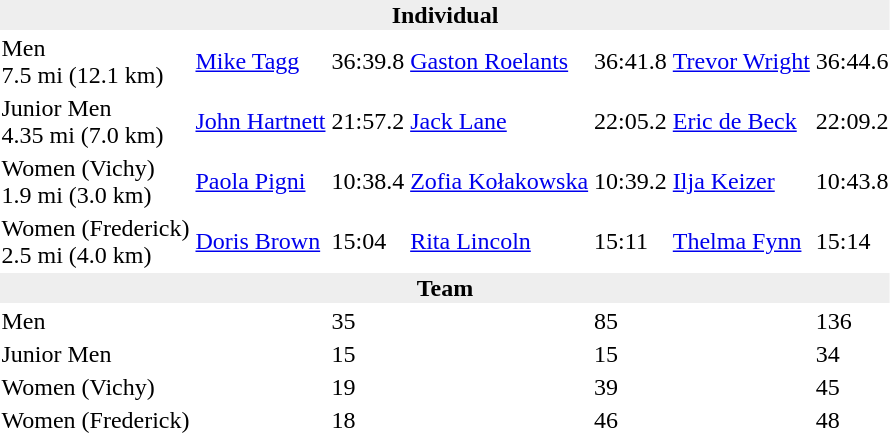<table>
<tr>
<td colspan=7 bgcolor=#eeeeee style=text-align:center;><strong>Individual</strong></td>
</tr>
<tr>
<td>Men<br>7.5 mi (12.1 km)</td>
<td><a href='#'>Mike Tagg</a><br></td>
<td>36:39.8</td>
<td><a href='#'>Gaston Roelants</a><br></td>
<td>36:41.8</td>
<td><a href='#'>Trevor Wright</a><br></td>
<td>36:44.6</td>
</tr>
<tr>
<td>Junior Men<br>4.35 mi (7.0 km)</td>
<td><a href='#'>John Hartnett</a><br></td>
<td>21:57.2</td>
<td><a href='#'>Jack Lane</a><br></td>
<td>22:05.2</td>
<td><a href='#'>Eric de Beck</a><br></td>
<td>22:09.2</td>
</tr>
<tr>
<td>Women (Vichy)<br>1.9 mi (3.0 km)</td>
<td><a href='#'>Paola Pigni</a><br></td>
<td>10:38.4</td>
<td><a href='#'>Zofia Kołakowska</a><br></td>
<td>10:39.2</td>
<td><a href='#'>Ilja Keizer</a><br></td>
<td>10:43.8</td>
</tr>
<tr>
<td>Women (Frederick)<br>2.5 mi (4.0 km)</td>
<td><a href='#'>Doris Brown</a><br></td>
<td>15:04</td>
<td><a href='#'>Rita Lincoln</a><br></td>
<td>15:11</td>
<td><a href='#'>Thelma Fynn</a><br></td>
<td>15:14</td>
</tr>
<tr>
<td colspan=7 bgcolor=#eeeeee style=text-align:center;><strong>Team</strong></td>
</tr>
<tr>
<td>Men</td>
<td></td>
<td>35</td>
<td></td>
<td>85</td>
<td></td>
<td>136</td>
</tr>
<tr>
<td>Junior Men</td>
<td></td>
<td>15</td>
<td></td>
<td>15</td>
<td></td>
<td>34</td>
</tr>
<tr>
<td>Women (Vichy)</td>
<td></td>
<td>19</td>
<td></td>
<td>39</td>
<td></td>
<td>45</td>
</tr>
<tr>
<td>Women (Frederick)</td>
<td></td>
<td>18</td>
<td></td>
<td>46</td>
<td></td>
<td>48</td>
</tr>
</table>
